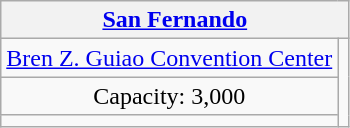<table class="wikitable" style="text-align:center">
<tr>
<th colspan=2><a href='#'>San Fernando</a></th>
</tr>
<tr>
<td><a href='#'>Bren Z. Guiao Convention Center</a></td>
<td rowspan=3></td>
</tr>
<tr>
<td>Capacity: 3,000</td>
</tr>
<tr>
<td></td>
</tr>
</table>
